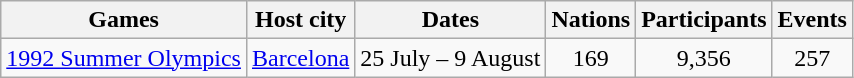<table class="wikitable">
<tr>
<th>Games</th>
<th>Host city</th>
<th>Dates</th>
<th>Nations</th>
<th>Participants</th>
<th>Events</th>
</tr>
<tr>
<td><a href='#'>1992 Summer Olympics</a></td>
<td><a href='#'>Barcelona</a></td>
<td>25 July – 9 August</td>
<td style="text-align:center;">169</td>
<td style="text-align:center;">9,356</td>
<td style="text-align:center;">257</td>
</tr>
</table>
